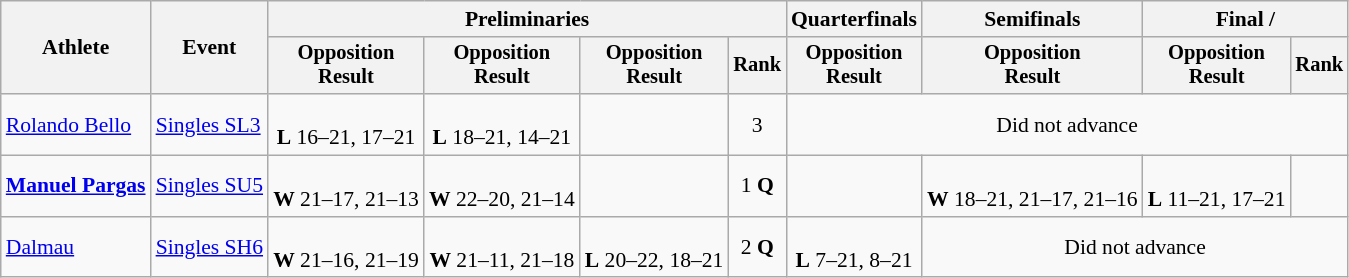<table class=wikitable style="font-size:90%">
<tr>
<th rowspan="2">Athlete</th>
<th rowspan="2">Event</th>
<th colspan="4">Preliminaries</th>
<th>Quarterfinals</th>
<th>Semifinals</th>
<th colspan="2">Final / </th>
</tr>
<tr style="font-size:95%">
<th>Opposition<br>Result</th>
<th>Opposition<br>Result</th>
<th>Opposition<br>Result</th>
<th>Rank</th>
<th>Opposition<br>Result</th>
<th>Opposition<br>Result</th>
<th>Opposition<br>Result</th>
<th>Rank</th>
</tr>
<tr align=center>
<td align=left><a href='#'>Rolando Bello</a></td>
<td align=left><a href='#'>Singles SL3</a></td>
<td><br><strong>L</strong> 16–21, 17–21</td>
<td><br><strong>L</strong> 18–21, 14–21</td>
<td></td>
<td>3</td>
<td colspan=4>Did not advance</td>
</tr>
<tr align=center>
<td align=left><strong><a href='#'>Manuel  Pargas</a></strong></td>
<td align=left><a href='#'>Singles SU5</a></td>
<td><br><strong>W</strong> 21–17, 21–13</td>
<td><br><strong>W</strong> 22–20, 21–14</td>
<td></td>
<td>1 <strong>Q</strong></td>
<td></td>
<td><br><strong>W</strong> 18–21, 21–17, 21–16</td>
<td><br><strong>L</strong> 11–21, 17–21</td>
<td></td>
</tr>
<tr align=center>
<td align=left><a href='#'> Dalmau</a></td>
<td align=left><a href='#'>Singles SH6</a></td>
<td><br><strong>W</strong> 21–16, 21–19</td>
<td><br><strong>W</strong> 21–11, 21–18</td>
<td><br><strong>L</strong> 20–22, 18–21</td>
<td>2 <strong>Q</strong></td>
<td><br><strong>L</strong> 7–21, 8–21</td>
<td colspan=3>Did not advance</td>
</tr>
</table>
